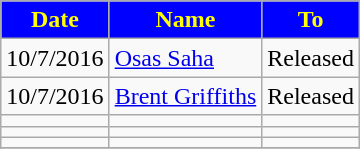<table class="wikitable sortable">
<tr>
<th style="background:Blue; color:Yellow;">Date</th>
<th style="background:Blue; color:Yellow;">Name</th>
<th style="background:Blue; color:Yellow;">To</th>
</tr>
<tr>
<td>10/7/2016</td>
<td> <a href='#'>Osas Saha</a></td>
<td>Released</td>
</tr>
<tr>
<td>10/7/2016</td>
<td> <a href='#'>Brent Griffiths</a></td>
<td>Released</td>
</tr>
<tr>
<td></td>
<td></td>
<td></td>
</tr>
<tr>
<td></td>
<td></td>
<td></td>
</tr>
<tr>
<td></td>
<td></td>
<td></td>
</tr>
<tr>
</tr>
</table>
